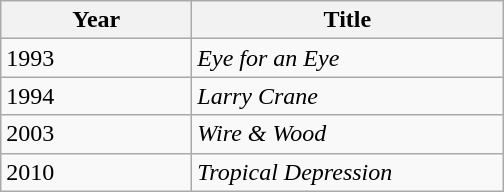<table class="wikitable">
<tr>
<th width="120pt">Year</th>
<th width="200pt">Title</th>
</tr>
<tr>
<td>1993</td>
<td><em>Eye for an Eye</em></td>
</tr>
<tr>
<td>1994</td>
<td><em>Larry Crane</em></td>
</tr>
<tr>
<td>2003</td>
<td><em>Wire & Wood</em></td>
</tr>
<tr>
<td>2010</td>
<td><em>Tropical Depression</em></td>
</tr>
</table>
